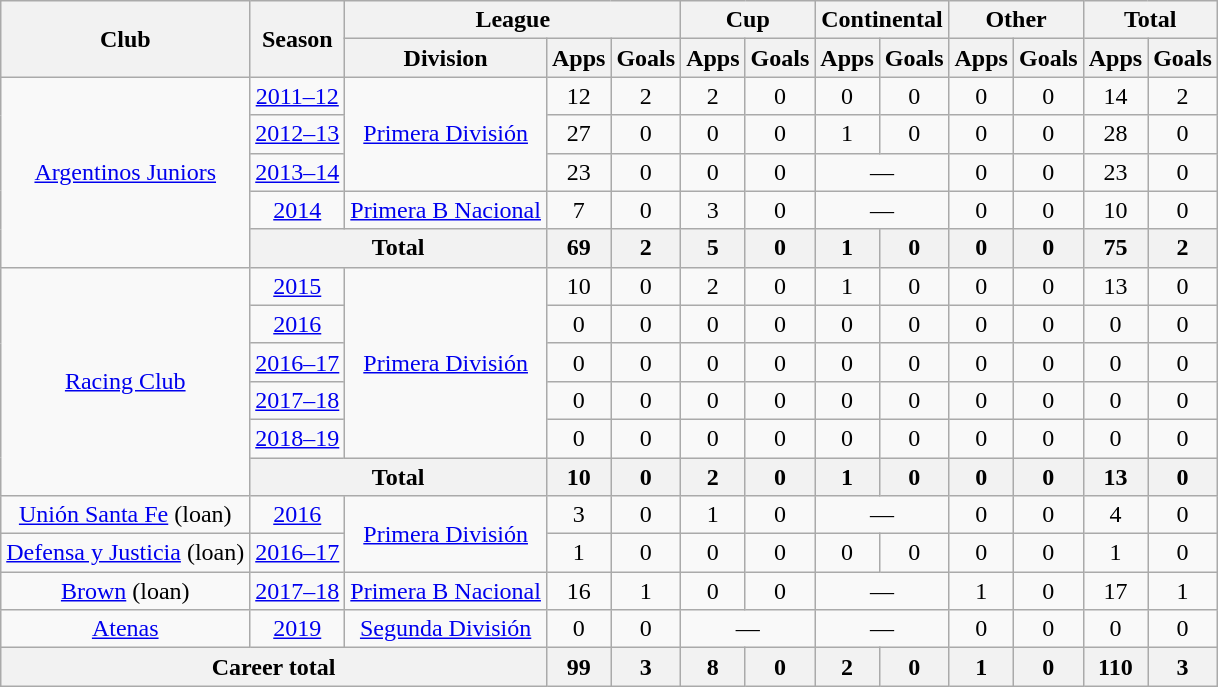<table class="wikitable" style="text-align:center">
<tr>
<th rowspan="2">Club</th>
<th rowspan="2">Season</th>
<th colspan="3">League</th>
<th colspan="2">Cup</th>
<th colspan="2">Continental</th>
<th colspan="2">Other</th>
<th colspan="2">Total</th>
</tr>
<tr>
<th>Division</th>
<th>Apps</th>
<th>Goals</th>
<th>Apps</th>
<th>Goals</th>
<th>Apps</th>
<th>Goals</th>
<th>Apps</th>
<th>Goals</th>
<th>Apps</th>
<th>Goals</th>
</tr>
<tr>
<td rowspan="5"><a href='#'>Argentinos Juniors</a></td>
<td><a href='#'>2011–12</a></td>
<td rowspan="3"><a href='#'>Primera División</a></td>
<td>12</td>
<td>2</td>
<td>2</td>
<td>0</td>
<td>0</td>
<td>0</td>
<td>0</td>
<td>0</td>
<td>14</td>
<td>2</td>
</tr>
<tr>
<td><a href='#'>2012–13</a></td>
<td>27</td>
<td>0</td>
<td>0</td>
<td>0</td>
<td>1</td>
<td>0</td>
<td>0</td>
<td>0</td>
<td>28</td>
<td>0</td>
</tr>
<tr>
<td><a href='#'>2013–14</a></td>
<td>23</td>
<td>0</td>
<td>0</td>
<td>0</td>
<td colspan="2">—</td>
<td>0</td>
<td>0</td>
<td>23</td>
<td>0</td>
</tr>
<tr>
<td><a href='#'>2014</a></td>
<td rowspan="1"><a href='#'>Primera B Nacional</a></td>
<td>7</td>
<td>0</td>
<td>3</td>
<td>0</td>
<td colspan="2">—</td>
<td>0</td>
<td>0</td>
<td>10</td>
<td>0</td>
</tr>
<tr>
<th colspan="2">Total</th>
<th>69</th>
<th>2</th>
<th>5</th>
<th>0</th>
<th>1</th>
<th>0</th>
<th>0</th>
<th>0</th>
<th>75</th>
<th>2</th>
</tr>
<tr>
<td rowspan="6"><a href='#'>Racing Club</a></td>
<td><a href='#'>2015</a></td>
<td rowspan="5"><a href='#'>Primera División</a></td>
<td>10</td>
<td>0</td>
<td>2</td>
<td>0</td>
<td>1</td>
<td>0</td>
<td>0</td>
<td>0</td>
<td>13</td>
<td>0</td>
</tr>
<tr>
<td><a href='#'>2016</a></td>
<td>0</td>
<td>0</td>
<td>0</td>
<td>0</td>
<td>0</td>
<td>0</td>
<td>0</td>
<td>0</td>
<td>0</td>
<td>0</td>
</tr>
<tr>
<td><a href='#'>2016–17</a></td>
<td>0</td>
<td>0</td>
<td>0</td>
<td>0</td>
<td>0</td>
<td>0</td>
<td>0</td>
<td>0</td>
<td>0</td>
<td>0</td>
</tr>
<tr>
<td><a href='#'>2017–18</a></td>
<td>0</td>
<td>0</td>
<td>0</td>
<td>0</td>
<td>0</td>
<td>0</td>
<td>0</td>
<td>0</td>
<td>0</td>
<td>0</td>
</tr>
<tr>
<td><a href='#'>2018–19</a></td>
<td>0</td>
<td>0</td>
<td>0</td>
<td>0</td>
<td>0</td>
<td>0</td>
<td>0</td>
<td>0</td>
<td>0</td>
<td>0</td>
</tr>
<tr>
<th colspan="2">Total</th>
<th>10</th>
<th>0</th>
<th>2</th>
<th>0</th>
<th>1</th>
<th>0</th>
<th>0</th>
<th>0</th>
<th>13</th>
<th>0</th>
</tr>
<tr>
<td rowspan="1"><a href='#'>Unión Santa Fe</a> (loan)</td>
<td><a href='#'>2016</a></td>
<td rowspan="2"><a href='#'>Primera División</a></td>
<td>3</td>
<td>0</td>
<td>1</td>
<td>0</td>
<td colspan="2">—</td>
<td>0</td>
<td>0</td>
<td>4</td>
<td>0</td>
</tr>
<tr>
<td rowspan="1"><a href='#'>Defensa y Justicia</a> (loan)</td>
<td><a href='#'>2016–17</a></td>
<td>1</td>
<td>0</td>
<td>0</td>
<td>0</td>
<td>0</td>
<td>0</td>
<td>0</td>
<td>0</td>
<td>1</td>
<td>0</td>
</tr>
<tr>
<td rowspan="1"><a href='#'>Brown</a> (loan)</td>
<td><a href='#'>2017–18</a></td>
<td rowspan="1"><a href='#'>Primera B Nacional</a></td>
<td>16</td>
<td>1</td>
<td>0</td>
<td>0</td>
<td colspan="2">—</td>
<td>1</td>
<td>0</td>
<td>17</td>
<td>1</td>
</tr>
<tr>
<td rowspan="1"><a href='#'>Atenas</a></td>
<td><a href='#'>2019</a></td>
<td rowspan="1"><a href='#'>Segunda División</a></td>
<td>0</td>
<td>0</td>
<td colspan="2">—</td>
<td colspan="2">—</td>
<td>0</td>
<td>0</td>
<td>0</td>
<td>0</td>
</tr>
<tr>
<th colspan="3">Career total</th>
<th>99</th>
<th>3</th>
<th>8</th>
<th>0</th>
<th>2</th>
<th>0</th>
<th>1</th>
<th>0</th>
<th>110</th>
<th>3</th>
</tr>
</table>
